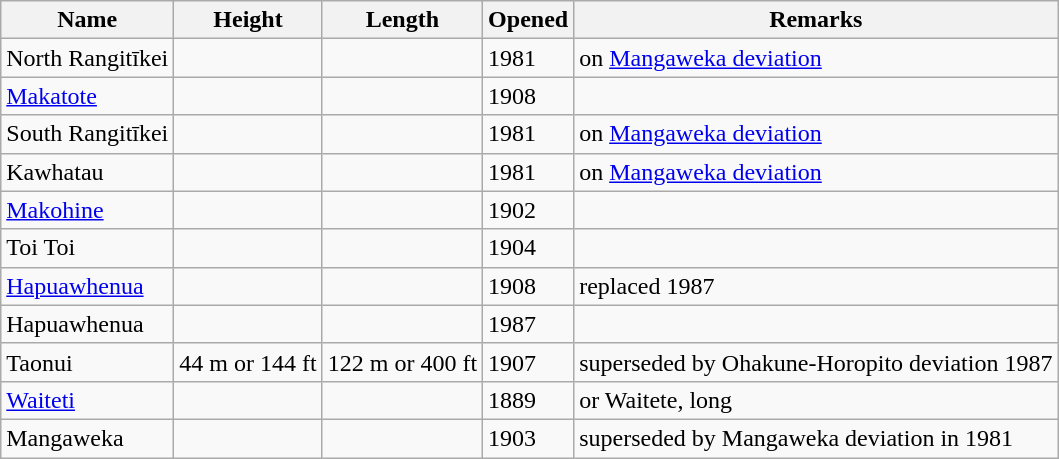<table class="wikitable sortable">
<tr>
<th>Name</th>
<th>Height</th>
<th>Length</th>
<th>Opened</th>
<th>Remarks</th>
</tr>
<tr>
<td>North Rangitīkei</td>
<td></td>
<td></td>
<td>1981</td>
<td>on <a href='#'>Mangaweka deviation</a></td>
</tr>
<tr>
<td><a href='#'>Makatote</a></td>
<td></td>
<td></td>
<td>1908</td>
<td></td>
</tr>
<tr>
<td>South Rangitīkei</td>
<td></td>
<td></td>
<td>1981</td>
<td>on <a href='#'>Mangaweka deviation</a></td>
</tr>
<tr>
<td>Kawhatau</td>
<td></td>
<td></td>
<td>1981</td>
<td>on <a href='#'>Mangaweka deviation</a></td>
</tr>
<tr>
<td><a href='#'>Makohine</a></td>
<td></td>
<td></td>
<td>1902</td>
<td></td>
</tr>
<tr>
<td>Toi Toi</td>
<td></td>
<td></td>
<td>1904</td>
<td></td>
</tr>
<tr>
<td><a href='#'>Hapuawhenua</a></td>
<td></td>
<td></td>
<td>1908</td>
<td>replaced 1987 </td>
</tr>
<tr>
<td>Hapuawhenua</td>
<td></td>
<td></td>
<td>1987</td>
<td></td>
</tr>
<tr>
<td>Taonui</td>
<td>44 m or 144 ft</td>
<td>122 m or 400 ft</td>
<td>1907</td>
<td>superseded by Ohakune-Horopito deviation 1987</td>
</tr>
<tr>
<td><a href='#'>Waiteti</a></td>
<td></td>
<td></td>
<td>1889</td>
<td>or Waitete,  long </td>
</tr>
<tr>
<td>Mangaweka</td>
<td></td>
<td></td>
<td>1903</td>
<td>superseded by Mangaweka deviation in 1981 </td>
</tr>
</table>
